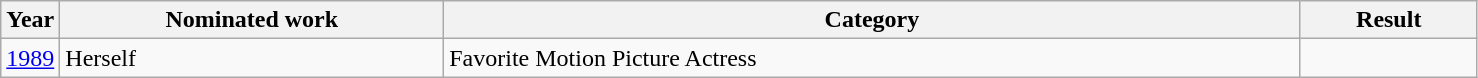<table class=wikitable>
<tr>
<th width=4%>Year</th>
<th width=26%>Nominated work</th>
<th width=58%>Category</th>
<th width=12%>Result</th>
</tr>
<tr>
<td><a href='#'>1989</a></td>
<td>Herself</td>
<td>Favorite Motion Picture Actress</td>
<td></td>
</tr>
</table>
